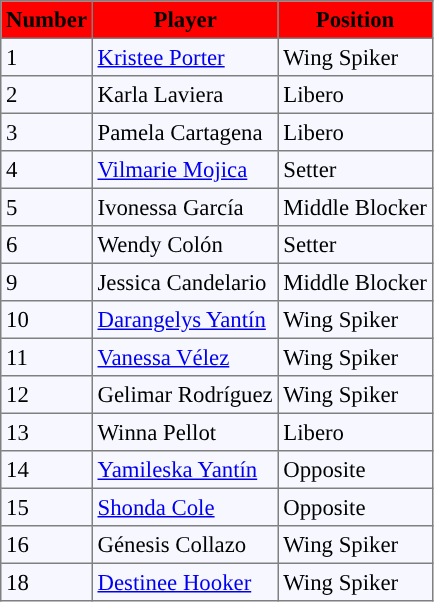<table bgcolor="#f7f8ff" cellpadding="3" cellspacing="0" border="1" style="font-size: 95%; border: gray solid 1px; border-collapse: collapse;">
<tr bgcolor="#ff0000">
<td align=center><strong>Number</strong></td>
<td align=center><strong>Player</strong></td>
<td align=center><strong>Position</strong></td>
</tr>
<tr align="left">
<td>1</td>
<td> <a href='#'>Kristee Porter</a></td>
<td>Wing Spiker</td>
</tr>
<tr align=left>
<td>2</td>
<td> Karla Laviera</td>
<td>Libero</td>
</tr>
<tr align="left">
<td>3</td>
<td> Pamela Cartagena</td>
<td>Libero</td>
</tr>
<tr align="left">
<td>4</td>
<td> <a href='#'>Vilmarie Mojica</a></td>
<td>Setter</td>
</tr>
<tr align="left">
<td>5</td>
<td> Ivonessa García</td>
<td>Middle Blocker</td>
</tr>
<tr align="left">
<td>6</td>
<td> Wendy Colón</td>
<td>Setter</td>
</tr>
<tr align="left">
<td>9</td>
<td> Jessica Candelario</td>
<td>Middle Blocker</td>
</tr>
<tr align="left">
<td>10</td>
<td> <a href='#'>Darangelys Yantín</a></td>
<td>Wing Spiker</td>
</tr>
<tr align="left">
<td>11</td>
<td> <a href='#'>Vanessa Vélez</a></td>
<td>Wing Spiker</td>
</tr>
<tr align="left">
<td>12</td>
<td> Gelimar Rodríguez</td>
<td>Wing Spiker</td>
</tr>
<tr align="left">
<td>13</td>
<td> Winna Pellot</td>
<td>Libero</td>
</tr>
<tr align="left">
<td>14</td>
<td> <a href='#'>Yamileska Yantín</a></td>
<td>Opposite</td>
</tr>
<tr align="left">
<td>15</td>
<td> <a href='#'>Shonda Cole</a></td>
<td>Opposite</td>
</tr>
<tr align="left">
<td>16</td>
<td> Génesis Collazo</td>
<td>Wing Spiker</td>
</tr>
<tr align="left">
<td>18</td>
<td> <a href='#'>Destinee Hooker</a></td>
<td>Wing Spiker</td>
</tr>
</table>
